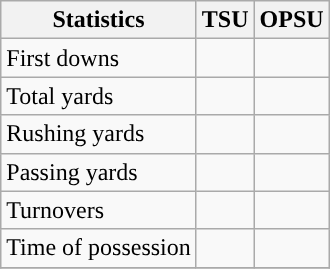<table class="wikitable">
<tr>
<th>Statistics</th>
<th>TSU</th>
<th>OPSU</th>
</tr>
<tr>
<td>First downs</td>
<td></td>
<td></td>
</tr>
<tr>
<td>Total yards</td>
<td></td>
<td></td>
</tr>
<tr>
<td>Rushing yards</td>
<td></td>
<td></td>
</tr>
<tr>
<td>Passing yards</td>
<td></td>
<td></td>
</tr>
<tr>
<td>Turnovers</td>
<td></td>
<td></td>
</tr>
<tr>
<td>Time of possession</td>
<td></td>
<td></td>
</tr>
<tr>
</tr>
</table>
